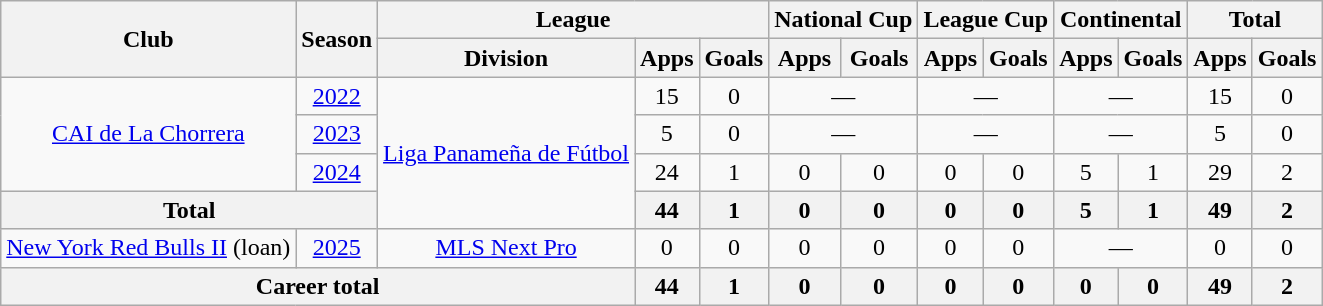<table class="wikitable" style="text-align:center">
<tr>
<th rowspan="2">Club</th>
<th rowspan="2">Season</th>
<th colspan="3">League</th>
<th colspan="2">National Cup </th>
<th colspan="2">League Cup</th>
<th colspan="2">Continental</th>
<th colspan="2">Total</th>
</tr>
<tr>
<th>Division</th>
<th>Apps</th>
<th>Goals</th>
<th>Apps</th>
<th>Goals</th>
<th>Apps</th>
<th>Goals</th>
<th>Apps</th>
<th>Goals</th>
<th>Apps</th>
<th>Goals</th>
</tr>
<tr>
<td rowspan="3"><a href='#'>CAI de La Chorrera</a></td>
<td><a href='#'>2022</a></td>
<td rowspan="4"><a href='#'>Liga Panameña de Fútbol</a></td>
<td>15</td>
<td>0</td>
<td colspan="2">—</td>
<td colspan="2">—</td>
<td colspan="2">—</td>
<td>15</td>
<td>0</td>
</tr>
<tr>
<td><a href='#'>2023</a></td>
<td>5</td>
<td>0</td>
<td colspan="2">—</td>
<td colspan="2">—</td>
<td colspan="2">—</td>
<td>5</td>
<td>0</td>
</tr>
<tr>
<td><a href='#'>2024</a></td>
<td>24</td>
<td>1</td>
<td>0</td>
<td>0</td>
<td>0</td>
<td>0</td>
<td>5</td>
<td>1</td>
<td>29</td>
<td>2</td>
</tr>
<tr>
<th colspan="2">Total</th>
<th>44</th>
<th>1</th>
<th>0</th>
<th>0</th>
<th>0</th>
<th>0</th>
<th>5</th>
<th>1</th>
<th>49</th>
<th>2</th>
</tr>
<tr>
<td><a href='#'>New York Red Bulls II</a> (loan)</td>
<td><a href='#'>2025</a></td>
<td><a href='#'>MLS Next Pro</a></td>
<td>0</td>
<td>0</td>
<td>0</td>
<td>0</td>
<td>0</td>
<td>0</td>
<td colspan="2">—</td>
<td>0</td>
<td>0</td>
</tr>
<tr>
<th colspan="3">Career total</th>
<th>44</th>
<th>1</th>
<th>0</th>
<th>0</th>
<th>0</th>
<th>0</th>
<th>0</th>
<th>0</th>
<th>49</th>
<th>2</th>
</tr>
</table>
